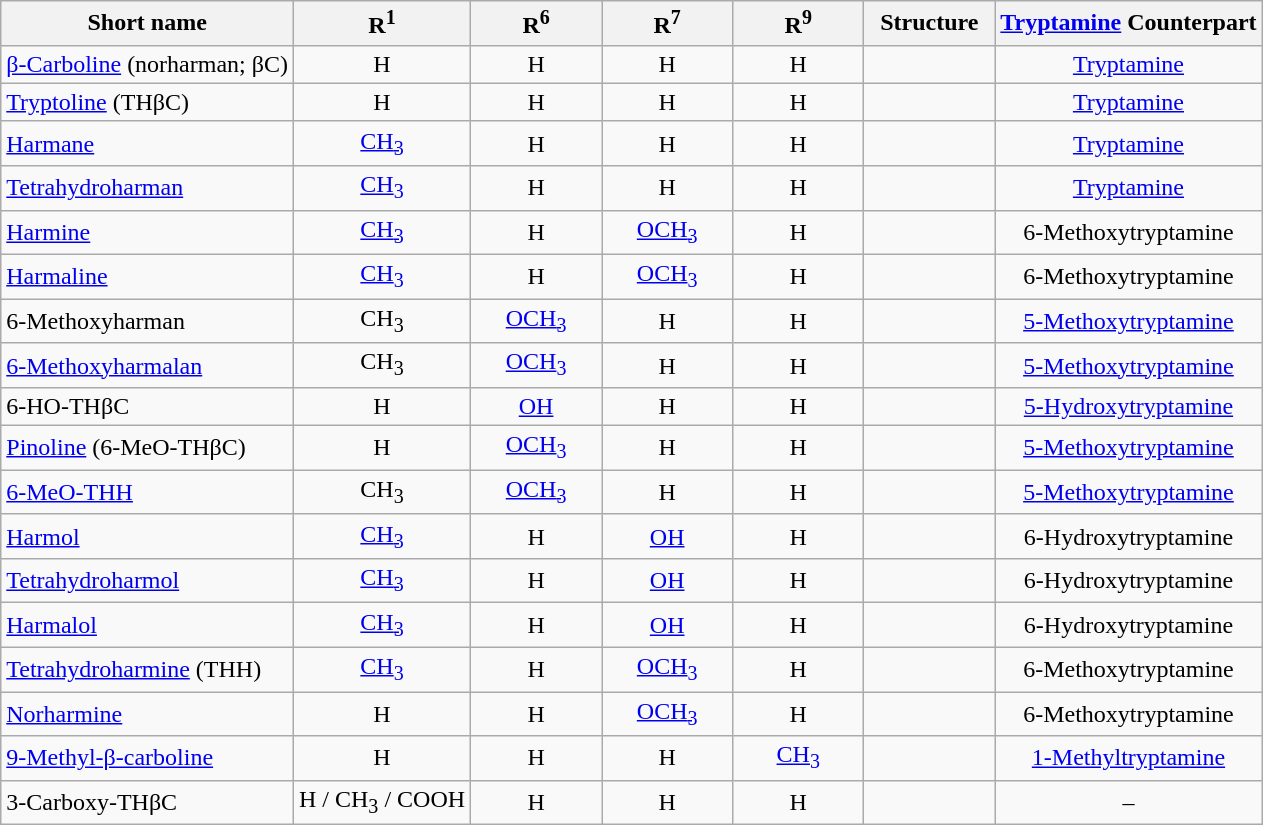<table class="wikitable" style="text-align: center;">
<tr>
<th scope="col">Short name</th>
<th scope="col" style="min-width: 5em;">R<sup>1</sup></th>
<th scope="col" style="min-width: 5em;">R<sup>6</sup></th>
<th scope="col" style="min-width: 5em;">R<sup>7</sup></th>
<th scope="col" style="min-width: 5em;">R<sup>9</sup></th>
<th scope="col" style="min-width: 5em;">Structure</th>
<th scope="col" style="min-width: 5em;"><a href='#'>Tryptamine</a> Counterpart</th>
</tr>
<tr>
<td style="text-align: left;"><a href='#'>β-Carboline</a> (norharman; βC)</td>
<td>H</td>
<td>H</td>
<td>H</td>
<td>H</td>
<td></td>
<td><a href='#'>Tryptamine</a></td>
</tr>
<tr>
<td style="text-align: left;"><a href='#'>Tryptoline</a> (THβC)</td>
<td>H</td>
<td>H</td>
<td>H</td>
<td>H</td>
<td></td>
<td><a href='#'>Tryptamine</a></td>
</tr>
<tr>
<td style="text-align: left;"><a href='#'>Harmane</a></td>
<td><a href='#'>CH<sub>3</sub></a></td>
<td>H</td>
<td>H</td>
<td>H</td>
<td></td>
<td><a href='#'>Tryptamine</a></td>
</tr>
<tr>
<td style="text-align: left;"><a href='#'>Tetrahydroharman</a></td>
<td><a href='#'>CH<sub>3</sub></a></td>
<td>H</td>
<td>H</td>
<td>H</td>
<td></td>
<td><a href='#'>Tryptamine</a></td>
</tr>
<tr>
<td style="text-align: left;"><a href='#'>Harmine</a></td>
<td><a href='#'>CH<sub>3</sub></a></td>
<td>H</td>
<td><a href='#'>OCH<sub>3</sub></a></td>
<td>H</td>
<td></td>
<td>6-Methoxytryptamine</td>
</tr>
<tr>
<td style="text-align: left;"><a href='#'>Harmaline</a></td>
<td><a href='#'>CH<sub>3</sub></a></td>
<td>H</td>
<td><a href='#'>OCH<sub>3</sub></a></td>
<td>H</td>
<td></td>
<td>6-Methoxytryptamine</td>
</tr>
<tr>
<td style="text-align: left;">6-Methoxyharman</td>
<td>CH<sub>3</sub></td>
<td><a href='#'>OCH<sub>3</sub></a></td>
<td>H</td>
<td>H</td>
<td></td>
<td><a href='#'>5-Methoxytryptamine</a></td>
</tr>
<tr>
<td style="text-align: left;"><a href='#'>6-Methoxyharmalan</a></td>
<td>CH<sub>3</sub></td>
<td><a href='#'>OCH<sub>3</sub></a></td>
<td>H</td>
<td>H</td>
<td></td>
<td><a href='#'>5-Methoxytryptamine</a></td>
</tr>
<tr>
<td style="text-align: left;">6-HO-THβC</td>
<td>H</td>
<td><a href='#'>OH</a></td>
<td>H</td>
<td>H</td>
<td></td>
<td><a href='#'>5-Hydroxytryptamine</a></td>
</tr>
<tr>
<td style="text-align: left;"><a href='#'>Pinoline</a> (6-MeO-THβC)</td>
<td>H</td>
<td><a href='#'>OCH<sub>3</sub></a></td>
<td>H</td>
<td>H</td>
<td></td>
<td><a href='#'>5-Methoxytryptamine</a></td>
</tr>
<tr>
<td style="text-align: left;"><a href='#'>6-MeO-THH</a></td>
<td>CH<sub>3</sub></td>
<td><a href='#'>OCH<sub>3</sub></a></td>
<td>H</td>
<td>H</td>
<td></td>
<td><a href='#'>5-Methoxytryptamine</a></td>
</tr>
<tr>
<td style="text-align: left;"><a href='#'>Harmol</a></td>
<td><a href='#'>CH<sub>3</sub></a></td>
<td>H</td>
<td><a href='#'>OH</a></td>
<td>H</td>
<td></td>
<td>6-Hydroxytryptamine</td>
</tr>
<tr>
<td style="text-align: left;"><a href='#'>Tetrahydroharmol</a></td>
<td><a href='#'>CH<sub>3</sub></a></td>
<td>H</td>
<td><a href='#'>OH</a></td>
<td>H</td>
<td></td>
<td>6-Hydroxytryptamine</td>
</tr>
<tr>
<td style="text-align: left;"><a href='#'>Harmalol</a></td>
<td><a href='#'>CH<sub>3</sub></a></td>
<td>H</td>
<td><a href='#'>OH</a></td>
<td>H</td>
<td></td>
<td>6-Hydroxytryptamine</td>
</tr>
<tr>
<td style="text-align: left;"><a href='#'>Tetrahydroharmine</a> (THH)</td>
<td><a href='#'>CH<sub>3</sub></a></td>
<td>H</td>
<td><a href='#'>OCH<sub>3</sub></a></td>
<td>H</td>
<td></td>
<td>6-Methoxytryptamine</td>
</tr>
<tr>
<td style="text-align: left;"><a href='#'>Norharmine</a></td>
<td>H</td>
<td>H</td>
<td><a href='#'>OCH<sub>3</sub></a></td>
<td>H</td>
<td></td>
<td>6-Methoxytryptamine</td>
</tr>
<tr>
<td style="text-align: left;"><a href='#'>9-Methyl-β-carboline</a></td>
<td>H</td>
<td>H</td>
<td>H</td>
<td><a href='#'>CH<sub>3</sub></a></td>
<td></td>
<td><a href='#'>1-Methyltryptamine</a></td>
</tr>
<tr>
<td style="text-align: left;">3-Carboxy-THβC</td>
<td>H / CH<sub>3</sub> / COOH</td>
<td>H</td>
<td>H</td>
<td>H</td>
<td></td>
<td>–</td>
</tr>
</table>
